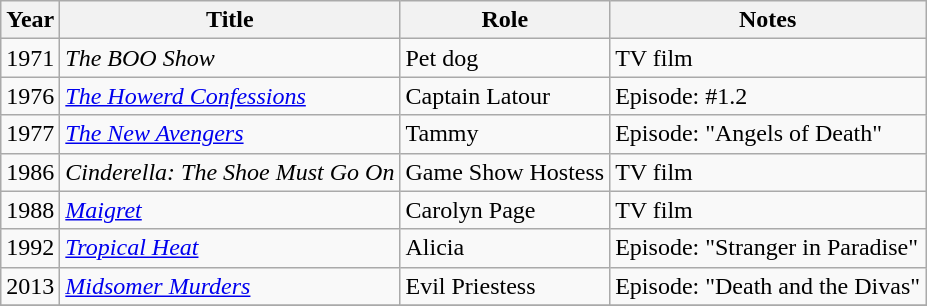<table class="wikitable sortable">
<tr>
<th>Year</th>
<th>Title</th>
<th>Role</th>
<th>Notes</th>
</tr>
<tr>
<td>1971</td>
<td><em>The BOO Show</em></td>
<td>Pet dog</td>
<td>TV film</td>
</tr>
<tr>
<td>1976</td>
<td><em><a href='#'>The Howerd Confessions</a></em></td>
<td>Captain Latour</td>
<td>Episode: #1.2</td>
</tr>
<tr>
<td>1977</td>
<td><em><a href='#'>The New Avengers</a></em></td>
<td>Tammy</td>
<td>Episode: "Angels of Death"</td>
</tr>
<tr>
<td>1986</td>
<td><em>Cinderella: The Shoe Must Go On</em></td>
<td>Game Show Hostess</td>
<td>TV film</td>
</tr>
<tr>
<td>1988</td>
<td><em><a href='#'>Maigret</a></em></td>
<td>Carolyn Page</td>
<td>TV film</td>
</tr>
<tr>
<td>1992</td>
<td><em><a href='#'>Tropical Heat</a></em></td>
<td>Alicia</td>
<td>Episode: "Stranger in Paradise"</td>
</tr>
<tr>
<td>2013</td>
<td><em><a href='#'>Midsomer Murders</a></em></td>
<td>Evil Priestess</td>
<td>Episode: "Death and the Divas"</td>
</tr>
<tr>
</tr>
</table>
